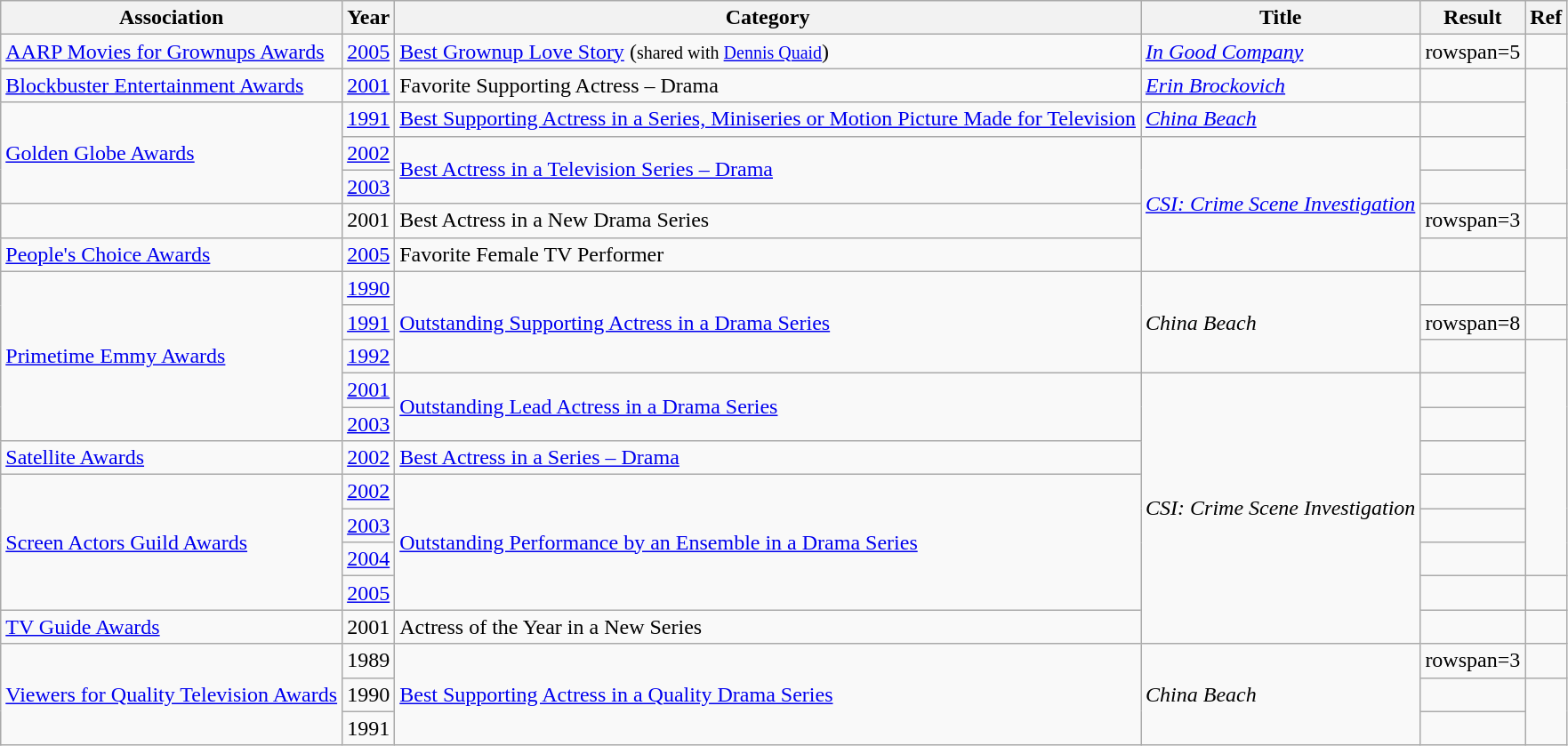<table class="wikitable">
<tr>
<th>Association</th>
<th>Year</th>
<th>Category</th>
<th>Title</th>
<th>Result</th>
<th>Ref</th>
</tr>
<tr>
<td><a href='#'>AARP Movies for Grownups Awards</a></td>
<td><a href='#'>2005</a></td>
<td><a href='#'>Best Grownup Love Story</a> (<small>shared with <a href='#'>Dennis Quaid</a></small>)</td>
<td><em><a href='#'>In Good Company</a></em></td>
<td>rowspan=5 </td>
<td></td>
</tr>
<tr>
<td><a href='#'>Blockbuster Entertainment Awards</a></td>
<td><a href='#'>2001</a></td>
<td>Favorite Supporting Actress – Drama</td>
<td><em><a href='#'>Erin Brockovich</a></em></td>
<td></td>
</tr>
<tr>
<td rowspan=3><a href='#'>Golden Globe Awards</a></td>
<td><a href='#'>1991</a></td>
<td><a href='#'>Best Supporting Actress in a Series, Miniseries or Motion Picture Made for Television</a></td>
<td><em><a href='#'>China Beach</a></em></td>
<td></td>
</tr>
<tr>
<td><a href='#'>2002</a></td>
<td rowspan=2><a href='#'>Best Actress in a Television Series – Drama</a></td>
<td rowspan=4><em><a href='#'>CSI: Crime Scene Investigation</a></em></td>
<td></td>
</tr>
<tr>
<td><a href='#'>2003</a></td>
<td></td>
</tr>
<tr>
<td></td>
<td>2001</td>
<td>Best Actress in a New Drama Series</td>
<td>rowspan=3 </td>
<td></td>
</tr>
<tr>
<td><a href='#'>People's Choice Awards</a></td>
<td><a href='#'>2005</a></td>
<td>Favorite Female TV Performer</td>
<td></td>
</tr>
<tr>
<td rowspan=5><a href='#'>Primetime Emmy Awards</a></td>
<td><a href='#'>1990</a></td>
<td rowspan=3><a href='#'>Outstanding Supporting Actress in a Drama Series</a></td>
<td rowspan=3><em>China Beach</em></td>
<td></td>
</tr>
<tr>
<td><a href='#'>1991</a></td>
<td>rowspan=8 </td>
<td></td>
</tr>
<tr>
<td><a href='#'>1992</a></td>
<td></td>
</tr>
<tr>
<td><a href='#'>2001</a></td>
<td rowspan=2><a href='#'>Outstanding Lead Actress in a Drama Series</a></td>
<td rowspan=8><em>CSI: Crime Scene Investigation</em></td>
<td></td>
</tr>
<tr>
<td><a href='#'>2003</a></td>
<td></td>
</tr>
<tr>
<td><a href='#'>Satellite Awards</a></td>
<td><a href='#'>2002</a></td>
<td><a href='#'>Best Actress in a Series – Drama</a></td>
<td></td>
</tr>
<tr>
<td rowspan=4><a href='#'>Screen Actors Guild Awards</a></td>
<td><a href='#'>2002</a></td>
<td rowspan=4><a href='#'>Outstanding Performance by an Ensemble in a Drama Series</a></td>
<td></td>
</tr>
<tr>
<td><a href='#'>2003</a></td>
<td></td>
</tr>
<tr>
<td><a href='#'>2004</a></td>
<td></td>
</tr>
<tr>
<td><a href='#'>2005</a></td>
<td></td>
<td></td>
</tr>
<tr>
<td><a href='#'>TV Guide Awards</a></td>
<td>2001</td>
<td>Actress of the Year in a New Series</td>
<td></td>
<td></td>
</tr>
<tr>
<td rowspan=3><a href='#'>Viewers for Quality Television Awards</a></td>
<td>1989</td>
<td rowspan=3><a href='#'>Best Supporting Actress in a Quality Drama Series</a></td>
<td rowspan=3><em>China Beach</em></td>
<td>rowspan=3 </td>
<td></td>
</tr>
<tr>
<td>1990</td>
<td></td>
</tr>
<tr>
<td>1991</td>
<td></td>
</tr>
</table>
